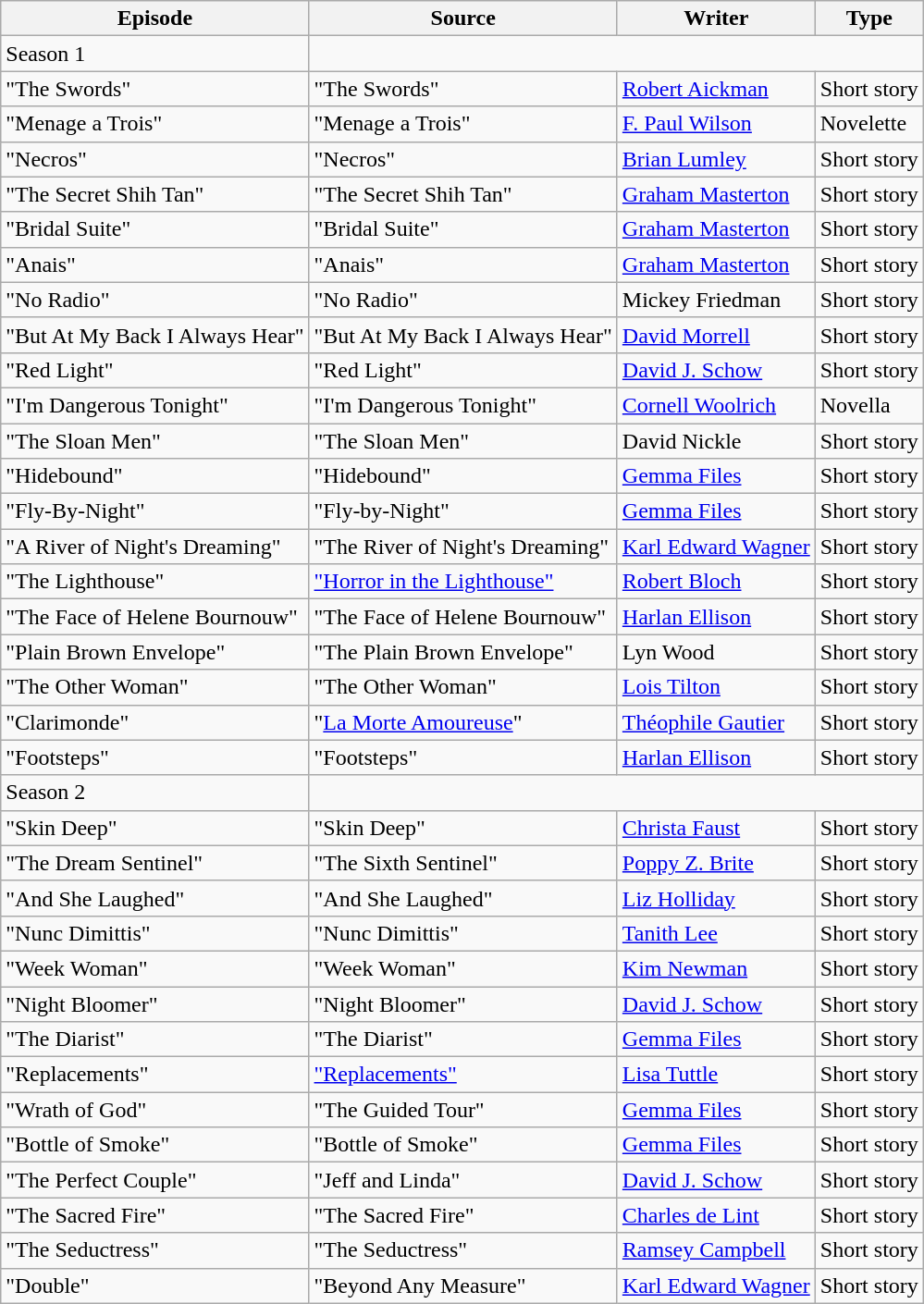<table class="wikitable">
<tr>
<th>Episode</th>
<th>Source</th>
<th>Writer</th>
<th>Type</th>
</tr>
<tr>
<td>Season 1</td>
</tr>
<tr>
<td>"The Swords"</td>
<td>"The Swords"</td>
<td><a href='#'>Robert Aickman</a></td>
<td>Short story</td>
</tr>
<tr>
<td>"Menage a Trois"</td>
<td>"Menage a Trois"</td>
<td><a href='#'>F. Paul Wilson</a></td>
<td>Novelette</td>
</tr>
<tr>
<td>"Necros"</td>
<td>"Necros"</td>
<td><a href='#'>Brian Lumley</a></td>
<td>Short story</td>
</tr>
<tr>
<td>"The Secret Shih Tan"</td>
<td>"The Secret Shih Tan"</td>
<td><a href='#'>Graham Masterton</a></td>
<td>Short story</td>
</tr>
<tr>
<td>"Bridal Suite"</td>
<td>"Bridal Suite"</td>
<td><a href='#'>Graham Masterton</a></td>
<td>Short story</td>
</tr>
<tr>
<td>"Anais"</td>
<td>"Anais"</td>
<td><a href='#'>Graham Masterton</a></td>
<td>Short story</td>
</tr>
<tr>
<td>"No Radio"</td>
<td>"No Radio"</td>
<td>Mickey Friedman</td>
<td>Short story</td>
</tr>
<tr>
<td>"But At My Back I Always Hear"</td>
<td>"But At My Back I Always Hear"</td>
<td><a href='#'>David Morrell</a></td>
<td>Short story</td>
</tr>
<tr>
<td>"Red Light"</td>
<td>"Red Light"</td>
<td><a href='#'>David J. Schow</a></td>
<td>Short story</td>
</tr>
<tr>
<td>"I'm Dangerous Tonight"</td>
<td>"I'm Dangerous Tonight"</td>
<td><a href='#'>Cornell Woolrich</a></td>
<td>Novella</td>
</tr>
<tr>
<td>"The Sloan Men"</td>
<td>"The Sloan Men"</td>
<td>David Nickle</td>
<td>Short story</td>
</tr>
<tr>
<td>"Hidebound"</td>
<td>"Hidebound"</td>
<td><a href='#'>Gemma Files</a></td>
<td>Short story</td>
</tr>
<tr>
<td>"Fly-By-Night"</td>
<td>"Fly-by-Night"</td>
<td><a href='#'>Gemma Files</a></td>
<td>Short story</td>
</tr>
<tr>
<td>"A River of Night's Dreaming"</td>
<td>"The River of Night's Dreaming"</td>
<td><a href='#'>Karl Edward Wagner</a></td>
<td>Short story</td>
</tr>
<tr>
<td>"The Lighthouse"</td>
<td><a href='#'>"Horror in the Lighthouse"</a></td>
<td><a href='#'>Robert Bloch</a></td>
<td>Short story</td>
</tr>
<tr>
<td>"The Face of Helene Bournouw"</td>
<td>"The Face of Helene Bournouw"</td>
<td><a href='#'>Harlan Ellison</a></td>
<td>Short story</td>
</tr>
<tr>
<td>"Plain Brown Envelope"</td>
<td>"The Plain Brown Envelope"</td>
<td>Lyn Wood</td>
<td>Short story</td>
</tr>
<tr>
<td>"The Other Woman"</td>
<td>"The Other Woman"</td>
<td><a href='#'>Lois Tilton</a></td>
<td>Short story</td>
</tr>
<tr>
<td>"Clarimonde"</td>
<td>"<a href='#'>La Morte Amoureuse</a>"</td>
<td><a href='#'>Théophile Gautier</a></td>
<td>Short story</td>
</tr>
<tr>
<td>"Footsteps"</td>
<td>"Footsteps"</td>
<td><a href='#'>Harlan Ellison</a></td>
<td>Short story</td>
</tr>
<tr>
<td>Season 2</td>
</tr>
<tr>
<td>"Skin Deep"</td>
<td>"Skin Deep"</td>
<td><a href='#'>Christa Faust</a></td>
<td>Short story</td>
</tr>
<tr>
<td>"The Dream Sentinel"</td>
<td>"The Sixth Sentinel"</td>
<td><a href='#'>Poppy Z. Brite</a></td>
<td>Short story</td>
</tr>
<tr>
<td>"And She Laughed"</td>
<td>"And She Laughed"</td>
<td><a href='#'>Liz Holliday</a></td>
<td>Short story</td>
</tr>
<tr>
<td>"Nunc Dimittis"</td>
<td>"Nunc Dimittis"</td>
<td><a href='#'>Tanith Lee</a></td>
<td>Short story</td>
</tr>
<tr>
<td>"Week Woman"</td>
<td>"Week Woman"</td>
<td><a href='#'>Kim Newman</a></td>
<td>Short story</td>
</tr>
<tr>
<td>"Night Bloomer"</td>
<td>"Night Bloomer"</td>
<td><a href='#'>David J. Schow</a></td>
<td>Short story</td>
</tr>
<tr>
<td>"The Diarist"</td>
<td>"The Diarist"</td>
<td><a href='#'>Gemma Files</a></td>
<td>Short story</td>
</tr>
<tr>
<td>"Replacements"</td>
<td><a href='#'> "Replacements"</a></td>
<td><a href='#'>Lisa Tuttle</a></td>
<td>Short story</td>
</tr>
<tr>
<td>"Wrath of God"</td>
<td>"The Guided Tour"</td>
<td><a href='#'>Gemma Files</a></td>
<td>Short story</td>
</tr>
<tr>
<td>"Bottle of Smoke"</td>
<td>"Bottle of Smoke"</td>
<td><a href='#'>Gemma Files</a></td>
<td>Short story</td>
</tr>
<tr>
<td>"The Perfect Couple"</td>
<td>"Jeff and Linda"</td>
<td><a href='#'>David J. Schow</a></td>
<td>Short story</td>
</tr>
<tr>
<td>"The Sacred Fire"</td>
<td>"The Sacred Fire"</td>
<td><a href='#'>Charles de Lint</a></td>
<td>Short story</td>
</tr>
<tr>
<td>"The Seductress"</td>
<td>"The Seductress"</td>
<td><a href='#'>Ramsey Campbell</a></td>
<td>Short story</td>
</tr>
<tr>
<td>"Double"</td>
<td>"Beyond Any Measure"</td>
<td><a href='#'>Karl Edward Wagner</a></td>
<td>Short story</td>
</tr>
</table>
